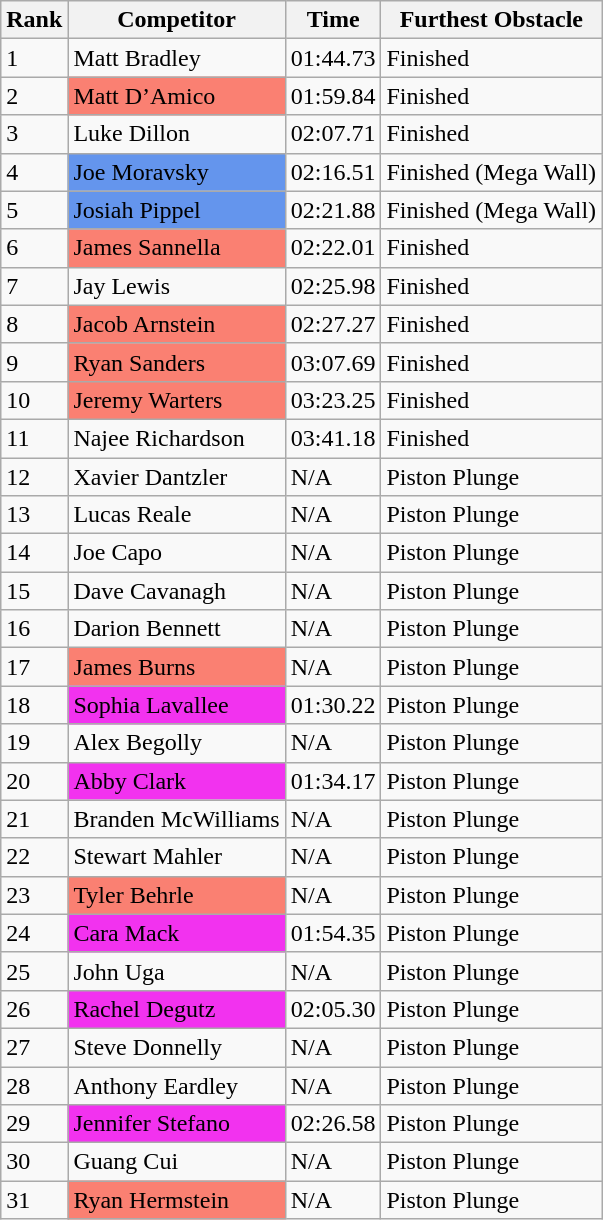<table class="wikitable sortable mw-collapsible">
<tr>
<th>Rank</th>
<th>Competitor</th>
<th>Time</th>
<th>Furthest Obstacle</th>
</tr>
<tr>
<td>1</td>
<td>Matt Bradley</td>
<td>01:44.73</td>
<td>Finished</td>
</tr>
<tr>
<td>2</td>
<td style="background-color:#FA8072">Matt D’Amico</td>
<td>01:59.84</td>
<td>Finished</td>
</tr>
<tr>
<td>3</td>
<td>Luke Dillon</td>
<td>02:07.71</td>
<td>Finished</td>
</tr>
<tr>
<td>4</td>
<td style="background-color:#6495ED">Joe Moravsky</td>
<td>02:16.51</td>
<td>Finished (Mega Wall)</td>
</tr>
<tr>
<td>5</td>
<td style="background-color:#6495ED">Josiah Pippel</td>
<td>02:21.88</td>
<td>Finished (Mega Wall)</td>
</tr>
<tr>
<td>6</td>
<td style="background-color:#FA8072">James Sannella</td>
<td>02:22.01</td>
<td>Finished</td>
</tr>
<tr>
<td>7</td>
<td>Jay Lewis</td>
<td>02:25.98</td>
<td>Finished</td>
</tr>
<tr>
<td>8</td>
<td style="background-color:#FA8072">Jacob Arnstein</td>
<td>02:27.27</td>
<td>Finished</td>
</tr>
<tr>
<td>9</td>
<td style="background-color:#FA8072">Ryan Sanders</td>
<td>03:07.69</td>
<td>Finished</td>
</tr>
<tr>
<td>10</td>
<td style="background-color:#FA8072">Jeremy Warters</td>
<td>03:23.25</td>
<td>Finished</td>
</tr>
<tr>
<td>11</td>
<td>Najee Richardson</td>
<td>03:41.18</td>
<td>Finished</td>
</tr>
<tr>
<td>12</td>
<td>Xavier Dantzler</td>
<td>N/A</td>
<td>Piston Plunge</td>
</tr>
<tr>
<td>13</td>
<td>Lucas Reale</td>
<td>N/A</td>
<td>Piston Plunge</td>
</tr>
<tr>
<td>14</td>
<td>Joe Capo</td>
<td>N/A</td>
<td>Piston Plunge</td>
</tr>
<tr>
<td>15</td>
<td>Dave Cavanagh</td>
<td>N/A</td>
<td>Piston Plunge</td>
</tr>
<tr>
<td>16</td>
<td>Darion Bennett</td>
<td>N/A</td>
<td>Piston Plunge</td>
</tr>
<tr>
<td>17</td>
<td style="background-color:#FA8072">James Burns</td>
<td>N/A</td>
<td>Piston Plunge</td>
</tr>
<tr>
<td>18</td>
<td style="background-color:#F232EF">Sophia Lavallee</td>
<td>01:30.22</td>
<td>Piston Plunge</td>
</tr>
<tr>
<td>19</td>
<td>Alex Begolly</td>
<td>N/A</td>
<td>Piston Plunge</td>
</tr>
<tr>
<td>20</td>
<td style="background-color:#F232EF">Abby Clark</td>
<td>01:34.17</td>
<td>Piston Plunge</td>
</tr>
<tr>
<td>21</td>
<td>Branden McWilliams</td>
<td>N/A</td>
<td>Piston Plunge</td>
</tr>
<tr>
<td>22</td>
<td>Stewart Mahler</td>
<td>N/A</td>
<td>Piston Plunge</td>
</tr>
<tr>
<td>23</td>
<td style="background-color:#FA8072">Tyler Behrle</td>
<td>N/A</td>
<td>Piston Plunge</td>
</tr>
<tr>
<td>24</td>
<td style="background-color:#F232EF">Cara Mack</td>
<td>01:54.35</td>
<td>Piston Plunge</td>
</tr>
<tr>
<td>25</td>
<td>John Uga</td>
<td>N/A</td>
<td>Piston Plunge</td>
</tr>
<tr>
<td>26</td>
<td style="background-color:#F232EF">Rachel Degutz</td>
<td>02:05.30</td>
<td>Piston Plunge</td>
</tr>
<tr>
<td>27</td>
<td>Steve Donnelly</td>
<td>N/A</td>
<td>Piston Plunge</td>
</tr>
<tr>
<td>28</td>
<td>Anthony Eardley</td>
<td>N/A</td>
<td>Piston Plunge</td>
</tr>
<tr>
<td>29</td>
<td style="background-color:#F232EF">Jennifer Stefano</td>
<td>02:26.58</td>
<td>Piston Plunge</td>
</tr>
<tr>
<td>30</td>
<td>Guang Cui</td>
<td>N/A</td>
<td>Piston Plunge</td>
</tr>
<tr>
<td>31</td>
<td style="background-color:#FA8072">Ryan Hermstein</td>
<td>N/A</td>
<td>Piston Plunge</td>
</tr>
</table>
